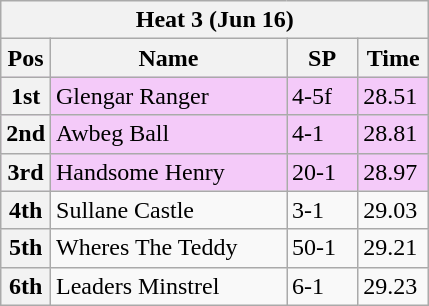<table class="wikitable">
<tr>
<th colspan="6">Heat 3 (Jun 16)</th>
</tr>
<tr>
<th width=20>Pos</th>
<th width=150>Name</th>
<th width=40>SP</th>
<th width=40>Time</th>
</tr>
<tr style="background: #f4caf9;">
<th>1st</th>
<td>Glengar Ranger</td>
<td>4-5f</td>
<td>28.51</td>
</tr>
<tr style="background: #f4caf9;">
<th>2nd</th>
<td>Awbeg Ball</td>
<td>4-1</td>
<td>28.81</td>
</tr>
<tr style="background: #f4caf9;">
<th>3rd</th>
<td>Handsome Henry</td>
<td>20-1</td>
<td>28.97</td>
</tr>
<tr>
<th>4th</th>
<td>Sullane Castle</td>
<td>3-1</td>
<td>29.03</td>
</tr>
<tr>
<th>5th</th>
<td>Wheres The Teddy</td>
<td>50-1</td>
<td>29.21</td>
</tr>
<tr>
<th>6th</th>
<td>Leaders Minstrel</td>
<td>6-1</td>
<td>29.23</td>
</tr>
</table>
